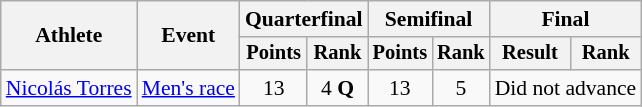<table class="wikitable" style="font-size:90%;">
<tr>
<th rowspan=2>Athlete</th>
<th rowspan=2>Event</th>
<th colspan=2>Quarterfinal</th>
<th colspan=2>Semifinal</th>
<th colspan=2>Final</th>
</tr>
<tr style="font-size:95%">
<th>Points</th>
<th>Rank</th>
<th>Points</th>
<th>Rank</th>
<th>Result</th>
<th>Rank</th>
</tr>
<tr align=center>
<td align=left><a href='#'>Nicolás Torres</a></td>
<td align=left><a href='#'>Men's race</a></td>
<td>13</td>
<td>4 <strong>Q</strong></td>
<td>13</td>
<td>5</td>
<td colspan=2>Did not advance</td>
</tr>
</table>
